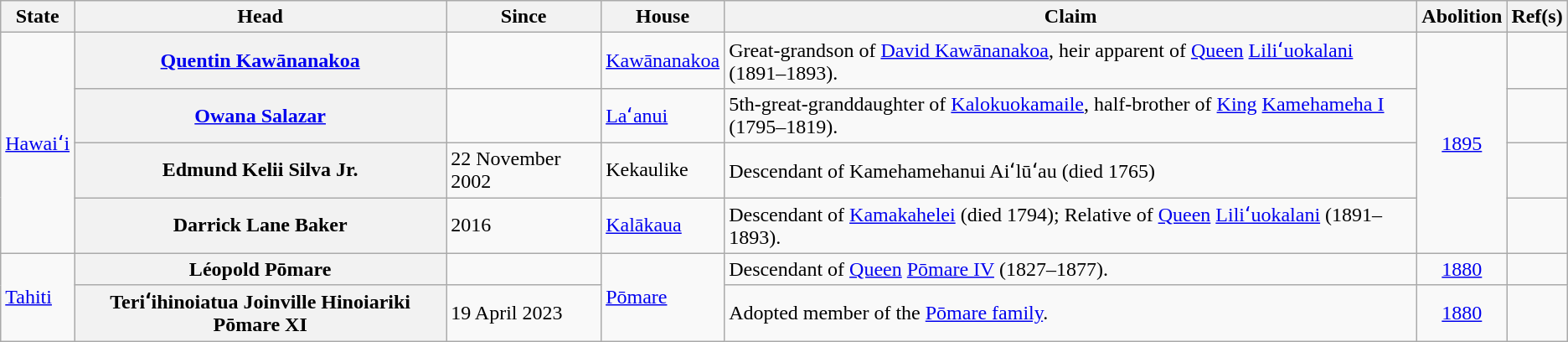<table class="wikitable sortable">
<tr>
<th>State</th>
<th>Head</th>
<th>Since</th>
<th>House</th>
<th>Claim</th>
<th>Abolition</th>
<th>Ref(s)</th>
</tr>
<tr>
<td rowspan="4"> <a href='#'>Hawaiʻi</a></td>
<th scope="row"><a href='#'>Quentin Kawānanakoa</a></th>
<td></td>
<td><a href='#'>Kawānanakoa</a></td>
<td>Great-grandson of <a href='#'>David Kawānanakoa</a>, heir apparent of <a href='#'>Queen</a> <a href='#'>Liliʻuokalani</a> (1891–1893).</td>
<td rowspan="4" style="text-align:center;"><a href='#'>1895</a></td>
<td style="text-align:center;"></td>
</tr>
<tr>
<th scope="row"><a href='#'>Owana Salazar</a></th>
<td></td>
<td><a href='#'>Laʻanui</a></td>
<td>5th-great-granddaughter of <a href='#'>Kalokuokamaile</a>, half-brother of <a href='#'>King</a> <a href='#'>Kamehameha I</a> (1795–1819).</td>
<td style="text-align:center;"></td>
</tr>
<tr>
<th>Edmund Kelii Silva Jr.</th>
<td>22 November 2002</td>
<td>Kekaulike</td>
<td>Descendant of Kamehamehanui Aiʻlūʻau (died 1765)</td>
<td style="text-align:center;"></td>
</tr>
<tr>
<th>Darrick Lane Baker</th>
<td>2016</td>
<td><a href='#'>Kalākaua</a></td>
<td>Descendant of <a href='#'>Kamakahelei</a> (died 1794); Relative of <a href='#'>Queen</a> <a href='#'>Liliʻuokalani</a> (1891–1893).</td>
<td></td>
</tr>
<tr>
<td rowspan="2"> <a href='#'>Tahiti</a></td>
<th scope="row">Léopold Pōmare</th>
<td></td>
<td rowspan=2><a href='#'>Pōmare</a></td>
<td>Descendant of <a href='#'>Queen</a> <a href='#'>Pōmare IV</a> (1827–1877).</td>
<td style="text-align:center;"><a href='#'>1880</a></td>
<td style="text-align:center;"></td>
</tr>
<tr>
<th scope="row">Teriʻihinoiatua Joinville Hinoiariki Pōmare XI</th>
<td>19 April 2023</td>
<td>Adopted member of the <a href='#'>Pōmare family</a>.</td>
<td style="text-align:center;"><a href='#'>1880</a></td>
<td style="text-align:center;"></td>
</tr>
</table>
